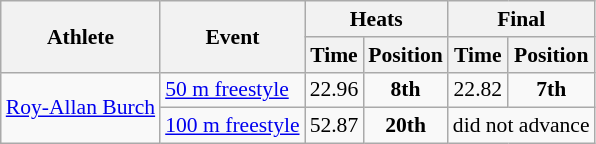<table class=wikitable style="font-size:90%">
<tr>
<th rowspan="2">Athlete</th>
<th rowspan="2">Event</th>
<th colspan="2">Heats</th>
<th colspan="2">Final</th>
</tr>
<tr>
<th>Time</th>
<th>Position</th>
<th>Time</th>
<th>Position</th>
</tr>
<tr>
<td rowspan="2"><a href='#'>Roy-Allan Burch</a></td>
<td><a href='#'>50 m freestyle</a></td>
<td align=center>22.96</td>
<td align=center><strong>8th</strong></td>
<td align=center>22.82</td>
<td align=center><strong>7th</strong></td>
</tr>
<tr>
<td><a href='#'>100 m freestyle</a></td>
<td align=center>52.87</td>
<td align=center><strong>20th</strong></td>
<td align=center colspan=2>did not advance</td>
</tr>
</table>
